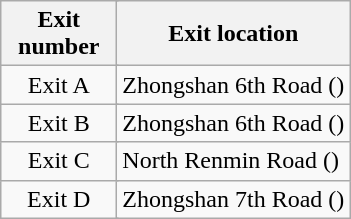<table class="wikitable">
<tr>
<th style="width:70px" colspan="2">Exit number</th>
<th>Exit location</th>
</tr>
<tr>
<td align="center" colspan="2">Exit A</td>
<td>Zhongshan 6th Road ()</td>
</tr>
<tr>
<td align="center" colspan="2">Exit B</td>
<td>Zhongshan 6th Road ()</td>
</tr>
<tr>
<td align="center" colspan="2">Exit C</td>
<td>North Renmin Road ()</td>
</tr>
<tr>
<td align="center" colspan="2">Exit D</td>
<td>Zhongshan 7th Road ()</td>
</tr>
</table>
